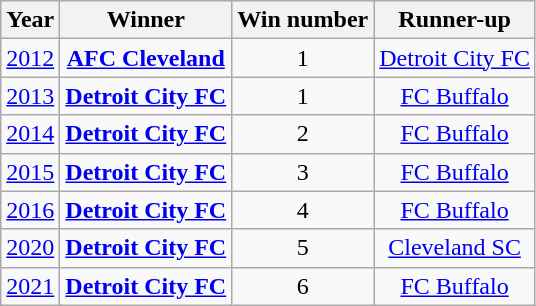<table class="wikitable" style="text-align:center">
<tr>
<th>Year</th>
<th>Winner</th>
<th>Win number</th>
<th>Runner-up</th>
</tr>
<tr>
<td><a href='#'>2012</a></td>
<td><strong><a href='#'>AFC Cleveland</a></strong></td>
<td>1</td>
<td><a href='#'>Detroit City FC</a></td>
</tr>
<tr>
<td><a href='#'>2013</a></td>
<td><strong><a href='#'>Detroit City FC</a></strong></td>
<td>1</td>
<td><a href='#'>FC Buffalo</a></td>
</tr>
<tr>
<td><a href='#'>2014</a></td>
<td><strong><a href='#'>Detroit City FC</a></strong></td>
<td>2</td>
<td><a href='#'>FC Buffalo</a></td>
</tr>
<tr>
<td><a href='#'>2015</a></td>
<td><strong><a href='#'>Detroit City FC</a></strong></td>
<td>3</td>
<td><a href='#'>FC Buffalo</a></td>
</tr>
<tr>
<td><a href='#'>2016</a></td>
<td><strong><a href='#'>Detroit City FC</a></strong></td>
<td>4</td>
<td><a href='#'>FC Buffalo</a></td>
</tr>
<tr>
<td><a href='#'>2020</a></td>
<td><strong><a href='#'>Detroit City FC</a></strong></td>
<td>5</td>
<td><a href='#'>Cleveland SC</a></td>
</tr>
<tr>
<td><a href='#'>2021</a></td>
<td><strong><a href='#'>Detroit City FC</a></strong></td>
<td>6</td>
<td><a href='#'>FC Buffalo</a></td>
</tr>
</table>
